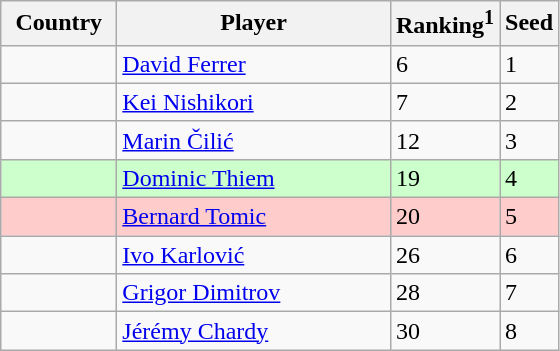<table class="sortable wikitable">
<tr>
<th width="70">Country</th>
<th width="175">Player</th>
<th>Ranking<sup>1</sup></th>
<th>Seed</th>
</tr>
<tr>
<td></td>
<td><a href='#'>David Ferrer</a></td>
<td>6</td>
<td>1</td>
</tr>
<tr>
<td></td>
<td><a href='#'>Kei Nishikori</a></td>
<td>7</td>
<td>2</td>
</tr>
<tr>
<td></td>
<td><a href='#'>Marin Čilić</a></td>
<td>12</td>
<td>3</td>
</tr>
<tr style="background:#cfc;">
<td></td>
<td><a href='#'>Dominic Thiem</a></td>
<td>19</td>
<td>4</td>
</tr>
<tr style="background:#fcc;">
<td></td>
<td><a href='#'>Bernard Tomic</a></td>
<td>20</td>
<td>5</td>
</tr>
<tr>
<td></td>
<td><a href='#'>Ivo Karlović</a></td>
<td>26</td>
<td>6</td>
</tr>
<tr>
<td></td>
<td><a href='#'>Grigor Dimitrov</a></td>
<td>28</td>
<td>7</td>
</tr>
<tr>
<td></td>
<td><a href='#'>Jérémy Chardy</a></td>
<td>30</td>
<td>8</td>
</tr>
</table>
